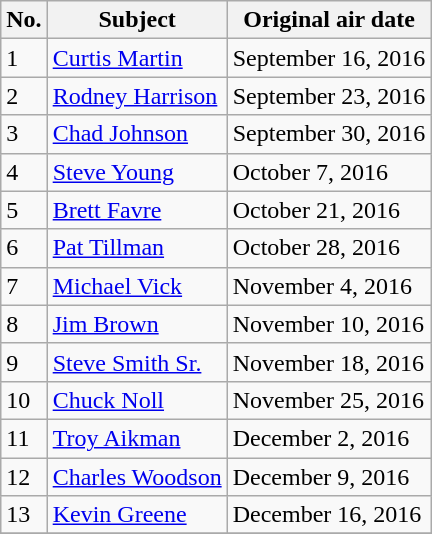<table class=wikitable>
<tr>
<th>No.</th>
<th>Subject</th>
<th>Original air date</th>
</tr>
<tr>
<td>1</td>
<td><a href='#'>Curtis Martin</a></td>
<td>September 16, 2016</td>
</tr>
<tr>
<td>2</td>
<td><a href='#'>Rodney Harrison</a></td>
<td>September 23, 2016</td>
</tr>
<tr>
<td>3</td>
<td><a href='#'>Chad Johnson</a></td>
<td>September 30, 2016</td>
</tr>
<tr>
<td>4</td>
<td><a href='#'>Steve Young</a></td>
<td>October 7, 2016</td>
</tr>
<tr>
<td>5</td>
<td><a href='#'>Brett Favre</a></td>
<td>October 21, 2016</td>
</tr>
<tr>
<td>6</td>
<td><a href='#'>Pat Tillman</a></td>
<td>October 28, 2016</td>
</tr>
<tr>
<td>7</td>
<td><a href='#'>Michael Vick</a></td>
<td>November 4, 2016</td>
</tr>
<tr>
<td>8</td>
<td><a href='#'>Jim Brown</a></td>
<td>November 10, 2016</td>
</tr>
<tr>
<td>9</td>
<td><a href='#'>Steve Smith Sr.</a></td>
<td>November 18, 2016</td>
</tr>
<tr>
<td>10</td>
<td><a href='#'>Chuck Noll</a></td>
<td>November 25, 2016</td>
</tr>
<tr>
<td>11</td>
<td><a href='#'>Troy Aikman</a></td>
<td>December 2, 2016</td>
</tr>
<tr>
<td>12</td>
<td><a href='#'>Charles Woodson</a></td>
<td>December 9, 2016</td>
</tr>
<tr>
<td>13</td>
<td><a href='#'>Kevin Greene</a></td>
<td>December 16, 2016</td>
</tr>
<tr>
</tr>
</table>
